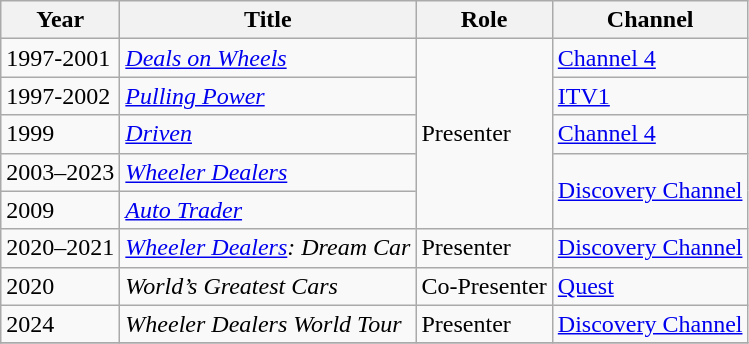<table class="wikitable">
<tr>
<th>Year</th>
<th>Title</th>
<th>Role</th>
<th>Channel</th>
</tr>
<tr>
<td>1997-2001</td>
<td><em><a href='#'>Deals on Wheels</a></em></td>
<td rowspan="5">Presenter</td>
<td><a href='#'>Channel 4</a></td>
</tr>
<tr>
<td>1997-2002</td>
<td><em><a href='#'>Pulling Power</a></em></td>
<td><a href='#'>ITV1</a></td>
</tr>
<tr>
<td>1999</td>
<td><a href='#'><em>Driven</em></a></td>
<td><a href='#'>Channel 4</a></td>
</tr>
<tr>
<td>2003–2023</td>
<td><em><a href='#'>Wheeler Dealers</a></em></td>
<td rowspan="2"><a href='#'>Discovery Channel</a></td>
</tr>
<tr>
<td>2009</td>
<td><a href='#'><em>Auto Trader</em></a></td>
</tr>
<tr>
<td>2020–2021</td>
<td><em><a href='#'>Wheeler Dealers</a>: Dream Car</em></td>
<td>Presenter</td>
<td><a href='#'>Discovery Channel</a></td>
</tr>
<tr>
<td>2020</td>
<td><em>World’s Greatest Cars</em></td>
<td>Co-Presenter</td>
<td><a href='#'>Quest</a></td>
</tr>
<tr>
<td>2024</td>
<td><em>Wheeler Dealers World Tour</em></td>
<td>Presenter</td>
<td><a href='#'>Discovery Channel</a></td>
</tr>
<tr>
</tr>
</table>
